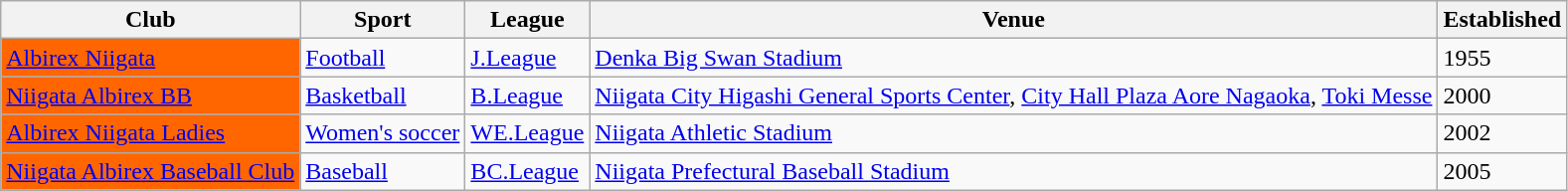<table class="wikitable">
<tr>
<th scope="col">Club</th>
<th scope="col">Sport</th>
<th scope="col">League</th>
<th scope="col">Venue</th>
<th scope="col">Established</th>
</tr>
<tr>
<td style="background:#ff6600;"><a href='#'><span>Albirex Niigata</span></a></td>
<td><a href='#'>Football</a></td>
<td><a href='#'>J.League</a></td>
<td><a href='#'>Denka Big Swan Stadium</a></td>
<td>1955</td>
</tr>
<tr>
<td style="background:#ff6600;"><a href='#'><span>Niigata Albirex BB</span></a></td>
<td><a href='#'>Basketball</a></td>
<td><a href='#'>B.League</a></td>
<td><a href='#'>Niigata City Higashi General Sports Center</a>, <a href='#'>City Hall Plaza Aore Nagaoka</a>, <a href='#'>Toki Messe</a></td>
<td>2000</td>
</tr>
<tr>
<td style="background:#ff6600;"><a href='#'><span>Albirex Niigata Ladies</span></a></td>
<td><a href='#'>Women's soccer</a></td>
<td><a href='#'>WE.League</a></td>
<td><a href='#'>Niigata Athletic Stadium</a></td>
<td>2002</td>
</tr>
<tr>
<td style="background:#ff6600;"><a href='#'><span>Niigata Albirex Baseball Club</span></a></td>
<td><a href='#'>Baseball</a></td>
<td><a href='#'>BC.League</a></td>
<td><a href='#'>Niigata Prefectural Baseball Stadium</a></td>
<td>2005</td>
</tr>
</table>
